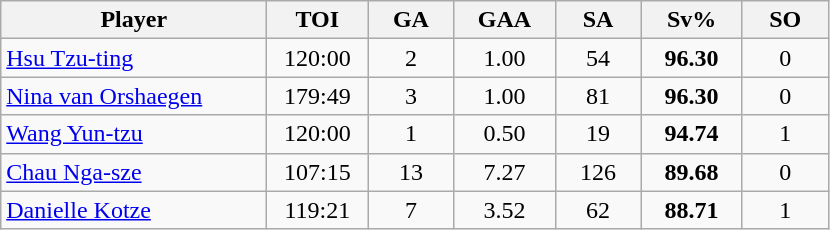<table class="wikitable sortable" style="text-align:center;">
<tr>
<th style="width:170px;">Player</th>
<th style="width:60px;">TOI</th>
<th style="width:50px;">GA</th>
<th style="width:60px;">GAA</th>
<th style="width:50px;">SA</th>
<th style="width:60px;">Sv%</th>
<th style="width:50px;">SO</th>
</tr>
<tr>
<td style="text-align:left;"> <a href='#'>Hsu Tzu-ting</a></td>
<td>120:00</td>
<td>2</td>
<td>1.00</td>
<td>54</td>
<td><strong>96.30</strong></td>
<td>0</td>
</tr>
<tr>
<td style="text-align:left;"> <a href='#'>Nina van Orshaegen</a></td>
<td>179:49</td>
<td>3</td>
<td>1.00</td>
<td>81</td>
<td><strong>96.30</strong></td>
<td>0</td>
</tr>
<tr>
<td style="text-align:left;"> <a href='#'>Wang Yun-tzu</a></td>
<td>120:00</td>
<td>1</td>
<td>0.50</td>
<td>19</td>
<td><strong>94.74</strong></td>
<td>1</td>
</tr>
<tr>
<td style="text-align:left;"> <a href='#'>Chau Nga-sze</a></td>
<td>107:15</td>
<td>13</td>
<td>7.27</td>
<td>126</td>
<td><strong>89.68</strong></td>
<td>0</td>
</tr>
<tr>
<td style="text-align:left;"> <a href='#'>Danielle Kotze</a></td>
<td>119:21</td>
<td>7</td>
<td>3.52</td>
<td>62</td>
<td><strong>88.71</strong></td>
<td>1</td>
</tr>
</table>
